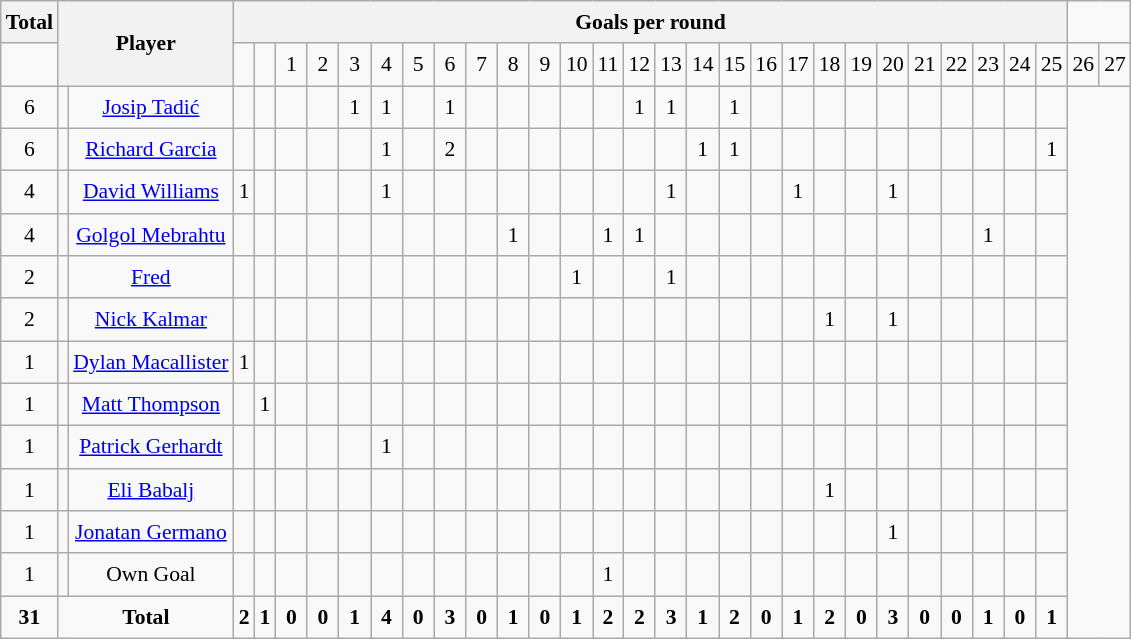<table class="wikitable sortable" style="text-align:center; line-height: 150%; font-size:90%;">
<tr>
<th class="unsortable">Total</th>
<th rowspan="2" colspan=2 class="unsortable">Player</th>
<th colspan="27" class="unsortable">Goals per round</th>
</tr>
<tr>
<td></td>
<td></td>
<td></td>
<td> 1 </td>
<td> 2 </td>
<td> 3 </td>
<td> 4 </td>
<td> 5 </td>
<td> 6 </td>
<td> 7 </td>
<td> 8 </td>
<td> 9 </td>
<td>10</td>
<td>11</td>
<td>12</td>
<td>13</td>
<td>14</td>
<td>15</td>
<td>16</td>
<td>17</td>
<td>18</td>
<td>19</td>
<td>20</td>
<td>21</td>
<td>22</td>
<td>23</td>
<td>24</td>
<td>25</td>
<td>26</td>
<td>27</td>
</tr>
<tr>
<td>6</td>
<td></td>
<td><a href='#'>Josip Tadić</a></td>
<td></td>
<td></td>
<td></td>
<td></td>
<td>1</td>
<td>1</td>
<td></td>
<td>1</td>
<td></td>
<td></td>
<td></td>
<td></td>
<td></td>
<td>1</td>
<td>1</td>
<td></td>
<td>1</td>
<td></td>
<td></td>
<td></td>
<td></td>
<td></td>
<td></td>
<td></td>
<td></td>
<td></td>
<td></td>
</tr>
<tr>
<td>6</td>
<td></td>
<td><a href='#'>Richard Garcia</a></td>
<td></td>
<td></td>
<td></td>
<td></td>
<td></td>
<td>1</td>
<td></td>
<td>2</td>
<td></td>
<td></td>
<td></td>
<td></td>
<td></td>
<td></td>
<td></td>
<td>1</td>
<td>1</td>
<td></td>
<td></td>
<td></td>
<td></td>
<td></td>
<td></td>
<td></td>
<td></td>
<td></td>
<td>1</td>
</tr>
<tr>
<td>4</td>
<td></td>
<td><a href='#'>David Williams</a></td>
<td>1</td>
<td></td>
<td></td>
<td></td>
<td></td>
<td>1</td>
<td></td>
<td></td>
<td></td>
<td></td>
<td></td>
<td></td>
<td></td>
<td></td>
<td>1</td>
<td></td>
<td></td>
<td></td>
<td>1</td>
<td></td>
<td></td>
<td>1</td>
<td></td>
<td></td>
<td></td>
<td></td>
<td></td>
</tr>
<tr>
<td>4</td>
<td></td>
<td><a href='#'>Golgol Mebrahtu</a></td>
<td></td>
<td></td>
<td></td>
<td></td>
<td></td>
<td></td>
<td></td>
<td></td>
<td></td>
<td>1</td>
<td></td>
<td></td>
<td>1</td>
<td>1</td>
<td></td>
<td></td>
<td></td>
<td></td>
<td></td>
<td></td>
<td></td>
<td></td>
<td></td>
<td></td>
<td>1</td>
<td></td>
<td></td>
</tr>
<tr>
<td>2</td>
<td></td>
<td><a href='#'>Fred</a></td>
<td></td>
<td></td>
<td></td>
<td></td>
<td></td>
<td></td>
<td></td>
<td></td>
<td></td>
<td></td>
<td></td>
<td>1</td>
<td></td>
<td></td>
<td>1</td>
<td></td>
<td></td>
<td></td>
<td></td>
<td></td>
<td></td>
<td></td>
<td></td>
<td></td>
<td></td>
<td></td>
<td></td>
</tr>
<tr>
<td>2</td>
<td></td>
<td><a href='#'>Nick Kalmar</a></td>
<td></td>
<td></td>
<td></td>
<td></td>
<td></td>
<td></td>
<td></td>
<td></td>
<td></td>
<td></td>
<td></td>
<td></td>
<td></td>
<td></td>
<td></td>
<td></td>
<td></td>
<td></td>
<td></td>
<td>1</td>
<td></td>
<td>1</td>
<td></td>
<td></td>
<td></td>
<td></td>
<td></td>
</tr>
<tr>
<td>1</td>
<td></td>
<td><a href='#'>Dylan Macallister</a></td>
<td>1</td>
<td></td>
<td></td>
<td></td>
<td></td>
<td></td>
<td></td>
<td></td>
<td></td>
<td></td>
<td></td>
<td></td>
<td></td>
<td></td>
<td></td>
<td></td>
<td></td>
<td></td>
<td></td>
<td></td>
<td></td>
<td></td>
<td></td>
<td></td>
<td></td>
<td></td>
<td></td>
</tr>
<tr>
<td>1</td>
<td></td>
<td><a href='#'>Matt Thompson</a></td>
<td></td>
<td>1</td>
<td></td>
<td></td>
<td></td>
<td></td>
<td></td>
<td></td>
<td></td>
<td></td>
<td></td>
<td></td>
<td></td>
<td></td>
<td></td>
<td></td>
<td></td>
<td></td>
<td></td>
<td></td>
<td></td>
<td></td>
<td></td>
<td></td>
<td></td>
<td></td>
<td></td>
</tr>
<tr>
<td>1</td>
<td></td>
<td><a href='#'>Patrick Gerhardt</a></td>
<td></td>
<td></td>
<td></td>
<td></td>
<td></td>
<td>1</td>
<td></td>
<td></td>
<td></td>
<td></td>
<td></td>
<td></td>
<td></td>
<td></td>
<td></td>
<td></td>
<td></td>
<td></td>
<td></td>
<td></td>
<td></td>
<td></td>
<td></td>
<td></td>
<td></td>
<td></td>
<td></td>
</tr>
<tr>
<td>1</td>
<td></td>
<td><a href='#'>Eli Babalj</a></td>
<td></td>
<td></td>
<td></td>
<td></td>
<td></td>
<td></td>
<td></td>
<td></td>
<td></td>
<td></td>
<td></td>
<td></td>
<td></td>
<td></td>
<td></td>
<td></td>
<td></td>
<td></td>
<td></td>
<td>1</td>
<td></td>
<td></td>
<td></td>
<td></td>
<td></td>
<td></td>
<td></td>
</tr>
<tr>
<td>1</td>
<td></td>
<td><a href='#'>Jonatan Germano</a></td>
<td></td>
<td></td>
<td></td>
<td></td>
<td></td>
<td></td>
<td></td>
<td></td>
<td></td>
<td></td>
<td></td>
<td></td>
<td></td>
<td></td>
<td></td>
<td></td>
<td></td>
<td></td>
<td></td>
<td></td>
<td></td>
<td>1</td>
<td></td>
<td></td>
<td></td>
<td></td>
<td></td>
</tr>
<tr>
<td>1</td>
<td></td>
<td>Own Goal</td>
<td></td>
<td></td>
<td></td>
<td></td>
<td></td>
<td></td>
<td></td>
<td></td>
<td></td>
<td></td>
<td></td>
<td></td>
<td>1</td>
<td></td>
<td></td>
<td></td>
<td></td>
<td></td>
<td></td>
<td></td>
<td></td>
<td></td>
<td></td>
<td></td>
<td></td>
<td></td>
<td></td>
</tr>
<tr>
<td><strong>31</strong></td>
<td colspan="2"><strong>Total</strong></td>
<td><strong>2</strong></td>
<td><strong>1</strong></td>
<td><strong>0</strong></td>
<td><strong>0</strong></td>
<td><strong>1</strong></td>
<td><strong>4</strong></td>
<td><strong>0</strong></td>
<td><strong>3</strong></td>
<td><strong>0</strong></td>
<td><strong>1</strong></td>
<td><strong>0</strong></td>
<td><strong>1</strong></td>
<td><strong>2</strong></td>
<td><strong>2</strong></td>
<td><strong>3</strong></td>
<td><strong>1</strong></td>
<td><strong> 2</strong></td>
<td><strong>0</strong></td>
<td><strong>1</strong></td>
<td><strong>2</strong></td>
<td><strong>0</strong></td>
<td><strong>3</strong></td>
<td><strong>0</strong></td>
<td><strong>0</strong></td>
<td><strong>1</strong></td>
<td><strong>0</strong></td>
<td><strong>1</strong></td>
</tr>
</table>
